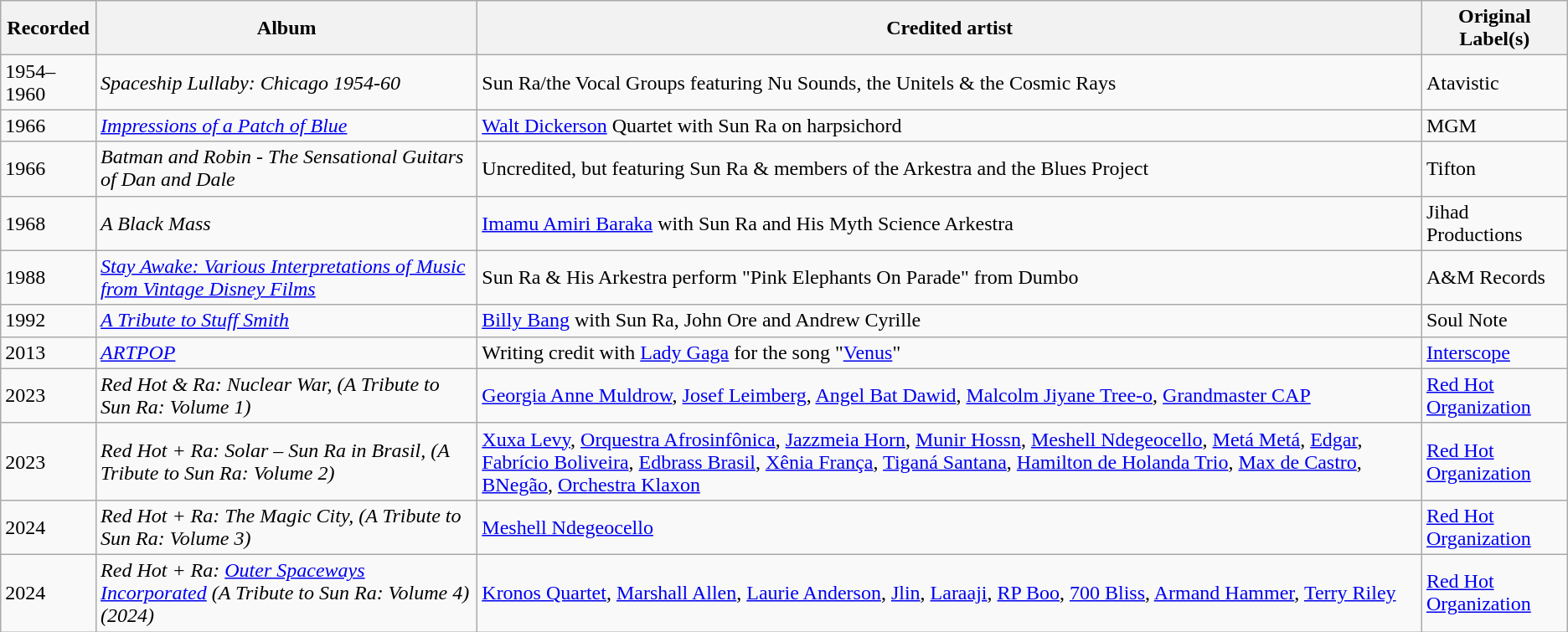<table class="wikitable sortable">
<tr ">
<th>Recorded</th>
<th>Album</th>
<th>Credited artist</th>
<th>Original Label(s)</th>
</tr>
<tr ">
<td>1954–1960</td>
<td><em>Spaceship Lullaby: Chicago 1954-60</em></td>
<td>Sun Ra/the Vocal Groups featuring Nu Sounds, the Unitels & the Cosmic Rays</td>
<td>Atavistic</td>
</tr>
<tr>
<td>1966</td>
<td><em><a href='#'>Impressions of a Patch of Blue</a></em></td>
<td><a href='#'>Walt Dickerson</a> Quartet with Sun Ra on harpsichord</td>
<td>MGM</td>
</tr>
<tr>
<td>1966</td>
<td><em>Batman and Robin - The Sensational Guitars of Dan and Dale</em></td>
<td>Uncredited, but featuring Sun Ra & members of the Arkestra and the Blues Project</td>
<td>Tifton</td>
</tr>
<tr>
<td>1968</td>
<td><em>A Black Mass</em></td>
<td><a href='#'>Imamu Amiri Baraka</a> with Sun Ra and His Myth Science Arkestra</td>
<td>Jihad Productions</td>
</tr>
<tr>
<td>1988</td>
<td><em><a href='#'>Stay Awake: Various Interpretations of Music from Vintage Disney Films</a></em></td>
<td>Sun Ra & His Arkestra perform "Pink Elephants On Parade" from Dumbo</td>
<td>A&M Records</td>
</tr>
<tr>
<td>1992</td>
<td><em><a href='#'>A Tribute to Stuff Smith</a></em></td>
<td><a href='#'>Billy Bang</a> with Sun Ra, John Ore and Andrew Cyrille</td>
<td>Soul Note</td>
</tr>
<tr>
<td>2013</td>
<td><em><a href='#'>ARTPOP</a></em></td>
<td>Writing credit with <a href='#'>Lady Gaga</a> for the song "<a href='#'>Venus</a>"</td>
<td><a href='#'>Interscope</a></td>
</tr>
<tr>
<td>2023</td>
<td><em>Red Hot & Ra: Nuclear War, (A Tribute to Sun Ra: Volume 1)</em></td>
<td><a href='#'>Georgia Anne Muldrow</a>, <a href='#'>Josef Leimberg</a>, <a href='#'>Angel Bat Dawid</a>, <a href='#'>Malcolm Jiyane Tree-o</a>, <a href='#'>Grandmaster CAP</a></td>
<td><a href='#'>Red Hot Organization</a></td>
</tr>
<tr>
<td>2023</td>
<td><em>Red Hot + Ra: Solar – Sun Ra in Brasil, (A Tribute to Sun Ra: Volume 2)</em></td>
<td><a href='#'>Xuxa Levy</a>, <a href='#'>Orquestra Afrosinfônica</a>, <a href='#'>Jazzmeia Horn</a>, <a href='#'>Munir Hossn</a>, <a href='#'>Meshell Ndegeocello</a>, <a href='#'>Metá Metá</a>, <a href='#'>Edgar</a>, <a href='#'>Fabrício Boliveira</a>, <a href='#'>Edbrass Brasil</a>, <a href='#'>Xênia França</a>, <a href='#'>Tiganá Santana</a>, <a href='#'>Hamilton de Holanda Trio</a>, <a href='#'>Max de Castro</a>, <a href='#'>BNegão</a>, <a href='#'>Orchestra Klaxon</a></td>
<td><a href='#'>Red Hot Organization</a></td>
</tr>
<tr>
<td>2024</td>
<td><em>Red Hot + Ra: The Magic City, (A Tribute to Sun Ra: Volume 3)</em></td>
<td><a href='#'>Meshell Ndegeocello</a></td>
<td><a href='#'>Red Hot Organization</a></td>
</tr>
<tr>
<td>2024</td>
<td><em>Red Hot + Ra: <a href='#'>Outer Spaceways Incorporated</a> (A Tribute to Sun Ra: Volume 4) (2024)</td>
<td><a href='#'>Kronos Quartet</a>, <a href='#'>Marshall Allen</a>, <a href='#'>Laurie Anderson</a>, <a href='#'>Jlin</a>, <a href='#'>Laraaji</a>, <a href='#'>RP Boo</a>, <a href='#'>700 Bliss</a>, <a href='#'>Armand Hammer</a>, <a href='#'>Terry Riley</a></td>
<td><a href='#'>Red Hot Organization</a></td>
</tr>
</table>
